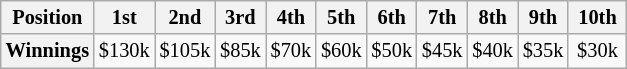<table class="wikitable" style="font-size:85%; text-align:center">
<tr>
<th>Position</th>
<th> <strong>1st</strong> </th>
<th> <strong>2nd</strong> </th>
<th> <strong>3rd</strong> </th>
<th> <strong>4th</strong> </th>
<th> <strong>5th</strong> </th>
<th> <strong>6th</strong> </th>
<th> <strong>7th</strong> </th>
<th> <strong>8th</strong> </th>
<th> <strong>9th</strong> </th>
<th> <strong>10th</strong> </th>
</tr>
<tr>
<th>Winnings</th>
<td>$130k</td>
<td>$105k</td>
<td>$85k</td>
<td>$70k</td>
<td>$60k</td>
<td>$50k</td>
<td>$45k</td>
<td>$40k</td>
<td>$35k</td>
<td>$30k</td>
</tr>
</table>
